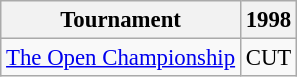<table class="wikitable" style="font-size:95%;text-align:center;">
<tr>
<th>Tournament</th>
<th>1998</th>
</tr>
<tr>
<td align=left><a href='#'>The Open Championship</a></td>
<td>CUT</td>
</tr>
</table>
